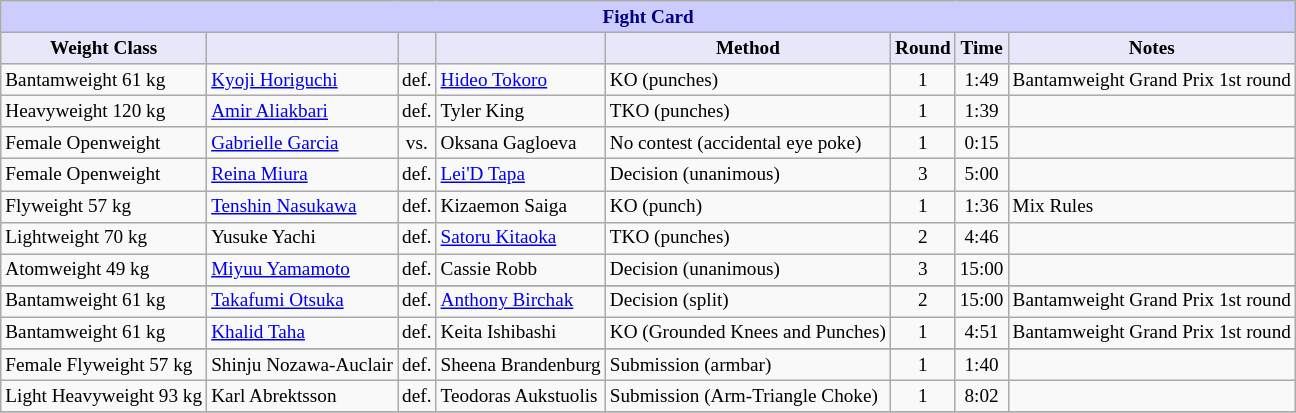<table class="wikitable" style="font-size: 80%;">
<tr>
<th colspan="8" style="background-color: #ccf; color: #000080; text-align: center;"><strong>Fight Card</strong></th>
</tr>
<tr>
<th colspan="1" style="background-color: #E6E8FA; color: #000000; text-align: center;">Weight Class</th>
<th colspan="1" style="background-color: #E6E8FA; color: #000000; text-align: center;"></th>
<th colspan="1" style="background-color: #E6E8FA; color: #000000; text-align: center;"></th>
<th colspan="1" style="background-color: #E6E8FA; color: #000000; text-align: center;"></th>
<th colspan="1" style="background-color: #E6E8FA; color: #000000; text-align: center;">Method</th>
<th colspan="1" style="background-color: #E6E8FA; color: #000000; text-align: center;">Round</th>
<th colspan="1" style="background-color: #E6E8FA; color: #000000; text-align: center;">Time</th>
<th colspan="1" style="background-color: #E6E8FA; color: #000000; text-align: center;">Notes</th>
</tr>
<tr>
<td>Bantamweight 61 kg</td>
<td> <a href='#'>Kyoji Horiguchi</a></td>
<td align=center>def.</td>
<td> <a href='#'>Hideo Tokoro</a></td>
<td>KO (punches)</td>
<td align=center>1</td>
<td align=center>1:49</td>
<td>Bantamweight Grand Prix 1st round</td>
</tr>
<tr>
<td>Heavyweight 120 kg</td>
<td> <a href='#'>Amir Aliakbari</a></td>
<td align=center>def.</td>
<td> Tyler King</td>
<td>TKO (punches)</td>
<td align=center>1</td>
<td align=center>1:39</td>
<td></td>
</tr>
<tr>
<td>Female Openweight</td>
<td> <a href='#'>Gabrielle Garcia</a></td>
<td align=center>vs.</td>
<td> Oksana Gagloeva</td>
<td>No contest (accidental eye poke)</td>
<td align=center>1</td>
<td align=center>0:15</td>
<td></td>
</tr>
<tr>
<td>Female Openweight</td>
<td> <a href='#'>Reina Miura</a></td>
<td align=center>def.</td>
<td>  <a href='#'>Lei'D Tapa</a></td>
<td>Decision (unanimous)</td>
<td align=center>3</td>
<td align=center>5:00</td>
<td></td>
</tr>
<tr>
<td>Flyweight 57 kg</td>
<td> <a href='#'>Tenshin Nasukawa</a></td>
<td align=center>def.</td>
<td> Kizaemon Saiga</td>
<td>KO (punch)</td>
<td align=center>1</td>
<td align=center>1:36</td>
<td>Mix Rules</td>
</tr>
<tr>
<td>Lightweight 70 kg</td>
<td> Yusuke Yachi</td>
<td align=center>def.</td>
<td> <a href='#'>Satoru Kitaoka</a></td>
<td>TKO (punches)</td>
<td align=center>2</td>
<td align=center>4:46</td>
<td></td>
</tr>
<tr>
<td>Atomweight 49 kg</td>
<td> <a href='#'>Miyuu Yamamoto</a></td>
<td align=center>def.</td>
<td> Cassie Robb</td>
<td>Decision (unanimous)</td>
<td align=center>3</td>
<td align=center>15:00</td>
<td></td>
</tr>
<tr>
</tr>
<tr>
<td>Bantamweight 61 kg</td>
<td> <a href='#'>Takafumi Otsuka</a></td>
<td align=center>def.</td>
<td> <a href='#'>Anthony Birchak</a></td>
<td>Decision (split)</td>
<td align=center>2</td>
<td align=center>15:00</td>
<td>Bantamweight Grand Prix 1st round</td>
</tr>
<tr>
<td>Bantamweight 61 kg</td>
<td> <a href='#'>Khalid Taha</a></td>
<td align=center>def.</td>
<td> Keita Ishibashi</td>
<td>KO (Grounded Knees and Punches)</td>
<td align=center>1</td>
<td align=center>4:51</td>
<td>Bantamweight Grand Prix 1st round</td>
</tr>
<tr>
</tr>
<tr>
<td>Female Flyweight 57 kg</td>
<td> Shinju Nozawa-Auclair</td>
<td align=center>def.</td>
<td> Sheena Brandenburg</td>
<td>Submission (armbar)</td>
<td align=center>1</td>
<td align=center>1:40</td>
<td></td>
</tr>
<tr>
<td>Light Heavyweight 93 kg</td>
<td> Karl Abrektsson</td>
<td align=center>def.</td>
<td> Teodoras Aukstuolis</td>
<td>Submission (Arm-Triangle Choke)</td>
<td align=center>1</td>
<td align=center>8:02</td>
<td></td>
</tr>
<tr>
</tr>
</table>
